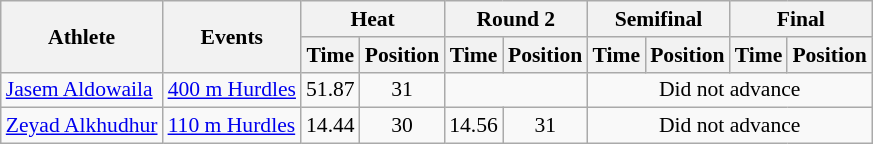<table class=wikitable style="font-size:90%">
<tr>
<th rowspan="2">Athlete</th>
<th rowspan="2">Events</th>
<th colspan="2">Heat</th>
<th colspan="2">Round 2</th>
<th colspan="2">Semifinal</th>
<th colspan="2">Final</th>
</tr>
<tr>
<th>Time</th>
<th>Position</th>
<th>Time</th>
<th>Position</th>
<th>Time</th>
<th>Position</th>
<th>Time</th>
<th>Position</th>
</tr>
<tr>
<td><a href='#'>Jasem Aldowaila</a></td>
<td><a href='#'>400 m Hurdles</a></td>
<td align=center>51.87</td>
<td align=center>31</td>
<td colspan=2></td>
<td align=center colspan="4">Did not advance</td>
</tr>
<tr>
<td><a href='#'>Zeyad Alkhudhur</a></td>
<td><a href='#'>110 m Hurdles</a></td>
<td align=center>14.44</td>
<td align=center>30</td>
<td align=center>14.56</td>
<td align=center>31</td>
<td align=center colspan="4">Did not advance</td>
</tr>
</table>
